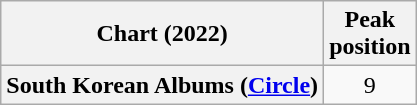<table class="wikitable plainrowheaders" style="text-align:center">
<tr>
<th scope="col">Chart (2022)</th>
<th scope="col">Peak<br>position</th>
</tr>
<tr>
<th scope="row">South Korean Albums (<a href='#'>Circle</a>)</th>
<td>9</td>
</tr>
</table>
